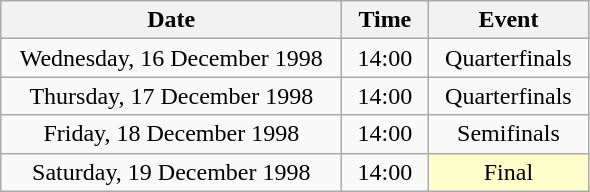<table class = "wikitable" style="text-align:center;">
<tr>
<th width=220>Date</th>
<th width=50>Time</th>
<th width=100>Event</th>
</tr>
<tr>
<td>Wednesday, 16 December 1998</td>
<td>14:00</td>
<td>Quarterfinals</td>
</tr>
<tr>
<td>Thursday, 17 December 1998</td>
<td>14:00</td>
<td>Quarterfinals</td>
</tr>
<tr>
<td>Friday, 18 December 1998</td>
<td>14:00</td>
<td>Semifinals</td>
</tr>
<tr>
<td>Saturday, 19 December 1998</td>
<td>14:00</td>
<td bgcolor=ffffcc>Final</td>
</tr>
</table>
